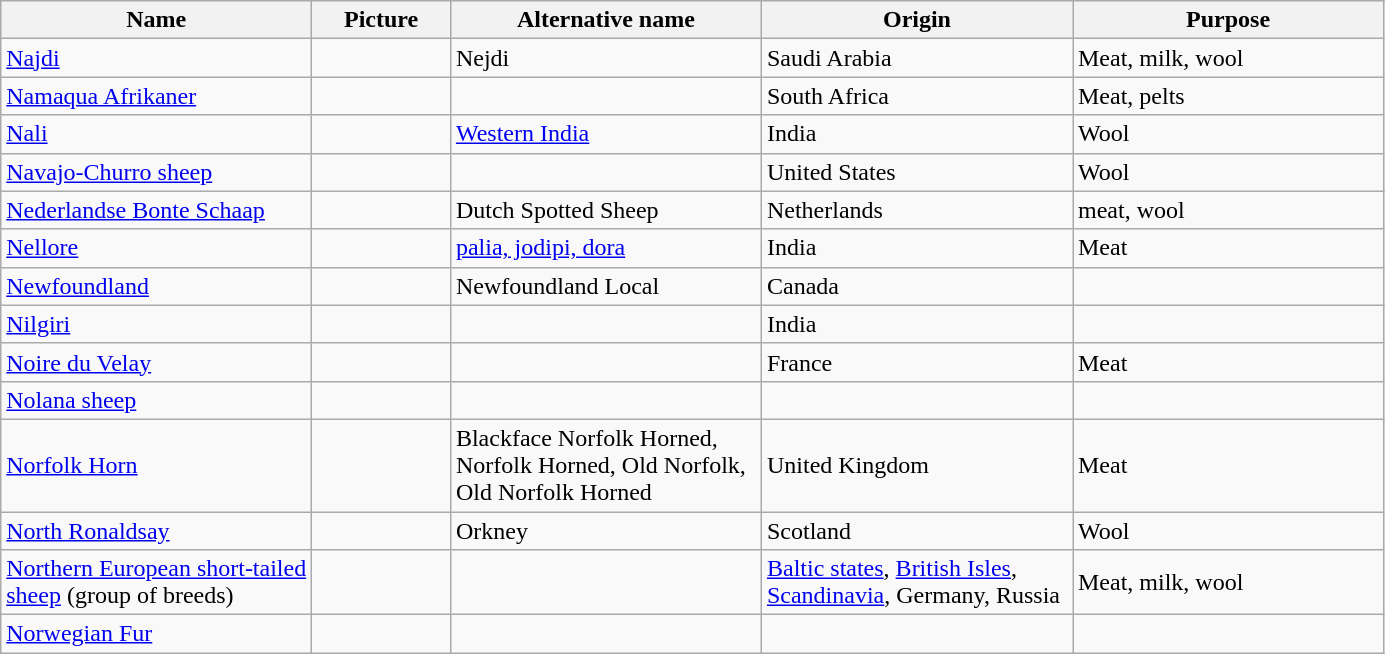<table class="wikitable sortable">
<tr>
<th width="200">Name</th>
<th width="85">Picture</th>
<th width="200">Alternative name</th>
<th width="200">Origin</th>
<th width="200">Purpose</th>
</tr>
<tr>
<td><a href='#'>Najdi</a></td>
<td></td>
<td>Nejdi</td>
<td>Saudi Arabia</td>
<td>Meat, milk, wool</td>
</tr>
<tr>
<td><a href='#'>Namaqua Afrikaner</a></td>
<td></td>
<td></td>
<td>South Africa</td>
<td>Meat, pelts</td>
</tr>
<tr>
<td><a href='#'>Nali</a></td>
<td></td>
<td><a href='#'>Western India</a></td>
<td>India</td>
<td>Wool</td>
</tr>
<tr>
<td><a href='#'>Navajo-Churro sheep</a></td>
<td></td>
<td></td>
<td>United States</td>
<td>Wool</td>
</tr>
<tr>
<td><a href='#'>Nederlandse Bonte Schaap</a></td>
<td></td>
<td>Dutch Spotted Sheep</td>
<td>Netherlands</td>
<td>meat, wool</td>
</tr>
<tr>
<td><a href='#'>Nellore</a></td>
<td></td>
<td><a href='#'>palia, jodipi, dora</a></td>
<td>India</td>
<td>Meat</td>
</tr>
<tr>
<td><a href='#'>Newfoundland</a></td>
<td></td>
<td>Newfoundland Local</td>
<td>Canada</td>
<td></td>
</tr>
<tr>
<td><a href='#'>Nilgiri</a></td>
<td></td>
<td></td>
<td>India</td>
<td></td>
</tr>
<tr>
<td><a href='#'>Noire du Velay</a></td>
<td></td>
<td></td>
<td>France</td>
<td>Meat</td>
</tr>
<tr>
<td><a href='#'>Nolana sheep</a></td>
<td></td>
<td></td>
<td></td>
<td></td>
</tr>
<tr>
<td><a href='#'>Norfolk Horn</a></td>
<td></td>
<td>Blackface Norfolk Horned, Norfolk Horned, Old Norfolk, Old Norfolk Horned</td>
<td>United Kingdom</td>
<td>Meat</td>
</tr>
<tr>
<td><a href='#'>North Ronaldsay</a></td>
<td></td>
<td>Orkney</td>
<td>Scotland</td>
<td>Wool</td>
</tr>
<tr>
<td><a href='#'>Northern European short-tailed sheep</a> (group of breeds)</td>
<td></td>
<td></td>
<td><a href='#'>Baltic states</a>, <a href='#'>British Isles</a>, <a href='#'>Scandinavia</a>, Germany, Russia</td>
<td>Meat, milk, wool</td>
</tr>
<tr>
<td><a href='#'>Norwegian Fur</a></td>
<td></td>
<td></td>
<td></td>
<td></td>
</tr>
</table>
